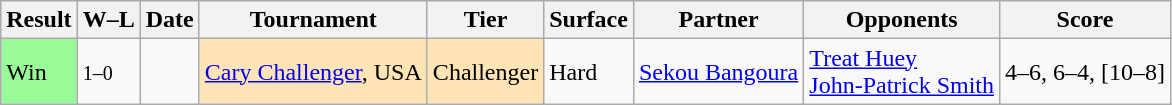<table class="wikitable">
<tr>
<th>Result</th>
<th class="unsortable">W–L</th>
<th>Date</th>
<th>Tournament</th>
<th>Tier</th>
<th>Surface</th>
<th>Partner</th>
<th>Opponents</th>
<th class="unsortable">Score</th>
</tr>
<tr>
<td bgcolor=98FB98>Win</td>
<td><small>1–0</small></td>
<td><a href='#'></a></td>
<td style="background:moccasin;"><a href='#'>Cary Challenger</a>, USA</td>
<td style="background:moccasin;">Challenger</td>
<td>Hard</td>
<td> <a href='#'>Sekou Bangoura</a></td>
<td> <a href='#'>Treat Huey</a> <br>  <a href='#'>John-Patrick Smith</a></td>
<td>4–6, 6–4, [10–8]</td>
</tr>
</table>
